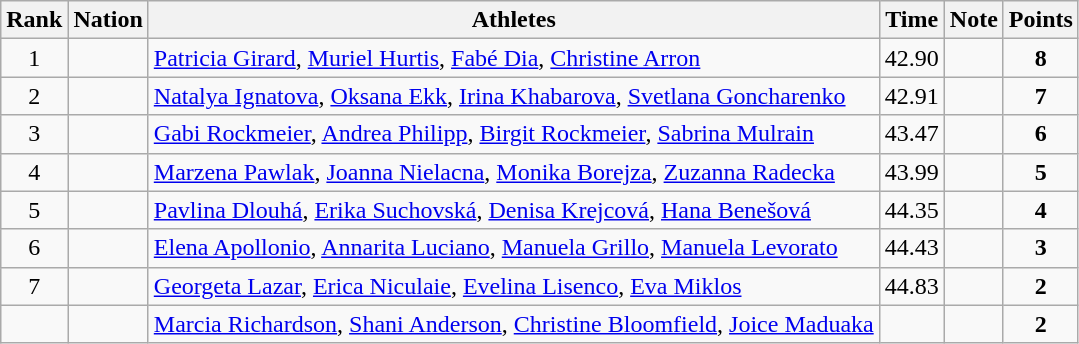<table class="wikitable sortable" style="text-align:center">
<tr>
<th>Rank</th>
<th>Nation</th>
<th>Athletes</th>
<th>Time</th>
<th>Note</th>
<th>Points</th>
</tr>
<tr>
<td>1</td>
<td align=left></td>
<td align=left><a href='#'>Patricia Girard</a>, <a href='#'>Muriel Hurtis</a>, <a href='#'>Fabé Dia</a>, <a href='#'>Christine Arron</a></td>
<td>42.90</td>
<td></td>
<td><strong>8</strong></td>
</tr>
<tr>
<td>2</td>
<td align=left></td>
<td align=left><a href='#'>Natalya Ignatova</a>, <a href='#'>Oksana Ekk</a>, <a href='#'>Irina Khabarova</a>, <a href='#'>Svetlana Goncharenko</a></td>
<td>42.91</td>
<td></td>
<td><strong>7</strong></td>
</tr>
<tr>
<td>3</td>
<td align=left></td>
<td align=left><a href='#'>Gabi Rockmeier</a>, <a href='#'>Andrea Philipp</a>, <a href='#'>Birgit Rockmeier</a>, <a href='#'>Sabrina Mulrain</a></td>
<td>43.47</td>
<td></td>
<td><strong>6</strong></td>
</tr>
<tr>
<td>4</td>
<td align=left></td>
<td align=left><a href='#'>Marzena Pawlak</a>, <a href='#'>Joanna Nielacna</a>, <a href='#'>Monika Borejza</a>, <a href='#'>Zuzanna Radecka</a></td>
<td>43.99</td>
<td></td>
<td><strong>5</strong></td>
</tr>
<tr>
<td>5</td>
<td align=left></td>
<td align=left><a href='#'>Pavlina Dlouhá</a>, <a href='#'>Erika Suchovská</a>, <a href='#'>Denisa Krejcová</a>, <a href='#'>Hana Benešová</a></td>
<td>44.35</td>
<td></td>
<td><strong>4</strong></td>
</tr>
<tr>
<td>6</td>
<td align=left></td>
<td align=left><a href='#'>Elena Apollonio</a>, <a href='#'>Annarita Luciano</a>, <a href='#'>Manuela Grillo</a>, <a href='#'>Manuela Levorato</a></td>
<td>44.43</td>
<td></td>
<td><strong>3</strong></td>
</tr>
<tr>
<td>7</td>
<td align=left></td>
<td align=left><a href='#'>Georgeta Lazar</a>, <a href='#'>Erica Niculaie</a>, <a href='#'>Evelina Lisenco</a>, <a href='#'>Eva Miklos</a></td>
<td>44.83</td>
<td></td>
<td><strong>2</strong></td>
</tr>
<tr>
<td></td>
<td align=left></td>
<td align=left><a href='#'>Marcia Richardson</a>, <a href='#'>Shani Anderson</a>, <a href='#'>Christine Bloomfield</a>, <a href='#'>Joice Maduaka</a></td>
<td></td>
<td></td>
<td><strong>2</strong></td>
</tr>
</table>
